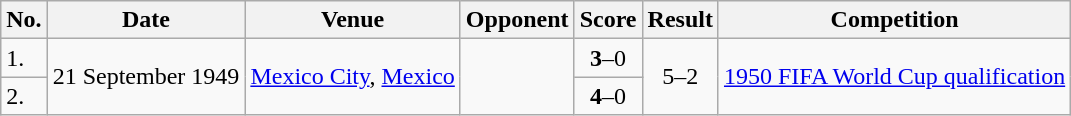<table class="wikitable">
<tr>
<th>No.</th>
<th>Date</th>
<th>Venue</th>
<th>Opponent</th>
<th>Score</th>
<th>Result</th>
<th>Competition</th>
</tr>
<tr>
<td>1.</td>
<td rowspan=2>21 September 1949</td>
<td rowspan=2><a href='#'>Mexico City</a>, <a href='#'>Mexico</a></td>
<td rowspan=2></td>
<td align=center><strong>3</strong>–0</td>
<td rowspan=2 align=center>5–2</td>
<td rowspan=2><a href='#'>1950 FIFA World Cup qualification</a></td>
</tr>
<tr>
<td>2.</td>
<td align=center><strong>4</strong>–0</td>
</tr>
</table>
